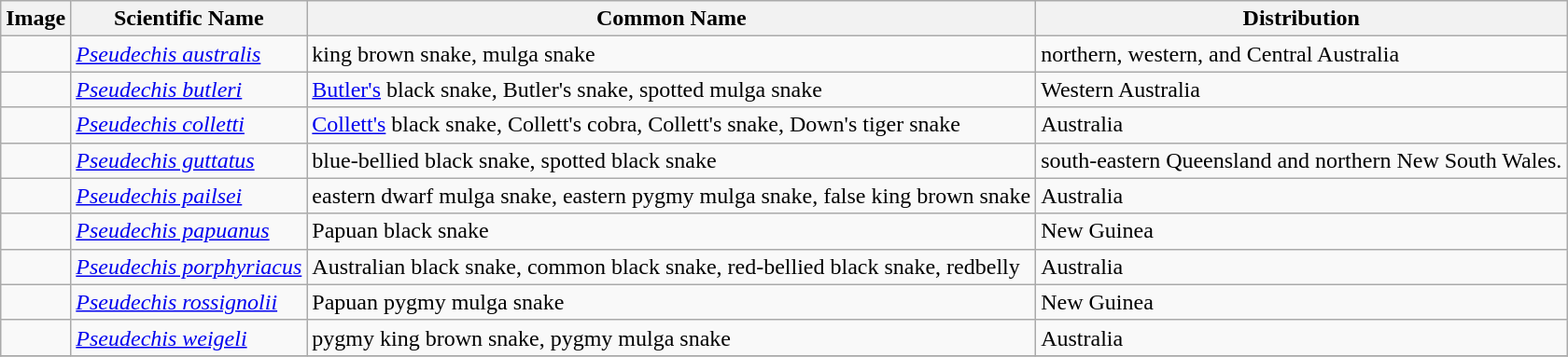<table class="wikitable">
<tr>
<th>Image</th>
<th>Scientific Name</th>
<th>Common Name</th>
<th>Distribution</th>
</tr>
<tr>
<td></td>
<td><em><a href='#'>Pseudechis australis</a></em> </td>
<td>king brown snake, mulga snake</td>
<td>northern, western, and Central Australia</td>
</tr>
<tr>
<td></td>
<td><em><a href='#'>Pseudechis butleri</a></em> </td>
<td><a href='#'>Butler's</a> black snake, Butler's snake, spotted mulga snake</td>
<td>Western Australia</td>
</tr>
<tr>
<td></td>
<td><em><a href='#'>Pseudechis colletti</a></em> </td>
<td><a href='#'>Collett's</a> black snake, Collett's cobra, Collett's snake, Down's tiger snake</td>
<td>Australia</td>
</tr>
<tr>
<td></td>
<td><em><a href='#'>Pseudechis guttatus</a></em> </td>
<td>blue-bellied black snake, spotted black snake</td>
<td>south-eastern Queensland and northern New South Wales.</td>
</tr>
<tr>
<td></td>
<td><em><a href='#'>Pseudechis pailsei</a></em> </td>
<td>eastern dwarf mulga snake, eastern pygmy mulga snake, false king brown snake</td>
<td>Australia</td>
</tr>
<tr>
<td></td>
<td><em><a href='#'>Pseudechis papuanus</a></em> </td>
<td>Papuan black snake</td>
<td>New Guinea</td>
</tr>
<tr>
<td></td>
<td><em><a href='#'>Pseudechis porphyriacus</a></em> </td>
<td>Australian black snake, common black snake, red-bellied black snake, redbelly</td>
<td>Australia</td>
</tr>
<tr>
<td></td>
<td><em><a href='#'>Pseudechis rossignolii</a></em> </td>
<td>Papuan pygmy mulga snake</td>
<td>New Guinea</td>
</tr>
<tr>
<td></td>
<td><em><a href='#'>Pseudechis weigeli</a></em> </td>
<td>pygmy king brown snake, pygmy mulga snake</td>
<td>Australia</td>
</tr>
<tr>
</tr>
</table>
